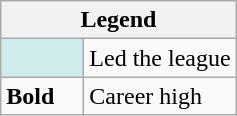<table class="wikitable">
<tr>
<th colspan="2">Legend</th>
</tr>
<tr>
<td style="background:#cfecec; width:3em;"></td>
<td>Led the league</td>
</tr>
<tr>
<td style="width:3em;"><strong>Bold</strong></td>
<td>Career high</td>
</tr>
</table>
